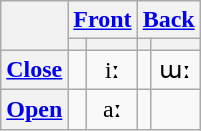<table class=wikitable style=text-align:center>
<tr>
<th rowspan=2></th>
<th colspan=2><a href='#'>Front</a></th>
<th colspan=2><a href='#'>Back</a></th>
</tr>
<tr>
<th></th>
<th></th>
<th></th>
<th></th>
</tr>
<tr>
<th><a href='#'>Close</a></th>
<td></td>
<td>iː</td>
<td></td>
<td>ɯː</td>
</tr>
<tr>
<th><a href='#'>Open</a></th>
<td></td>
<td>aː</td>
<td></td>
<td></td>
</tr>
</table>
